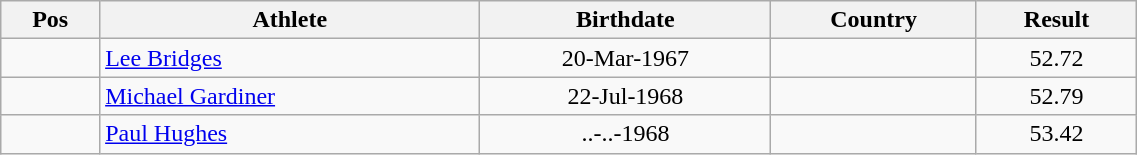<table class="wikitable"  style="text-align:center; width:60%;">
<tr>
<th>Pos</th>
<th>Athlete</th>
<th>Birthdate</th>
<th>Country</th>
<th>Result</th>
</tr>
<tr>
<td align=center></td>
<td align=left><a href='#'>Lee Bridges</a></td>
<td>20-Mar-1967</td>
<td align=left></td>
<td>52.72</td>
</tr>
<tr>
<td align=center></td>
<td align=left><a href='#'>Michael Gardiner</a></td>
<td>22-Jul-1968</td>
<td align=left></td>
<td>52.79</td>
</tr>
<tr>
<td align=center></td>
<td align=left><a href='#'>Paul Hughes</a></td>
<td>..-..-1968</td>
<td align=left></td>
<td>53.42</td>
</tr>
</table>
